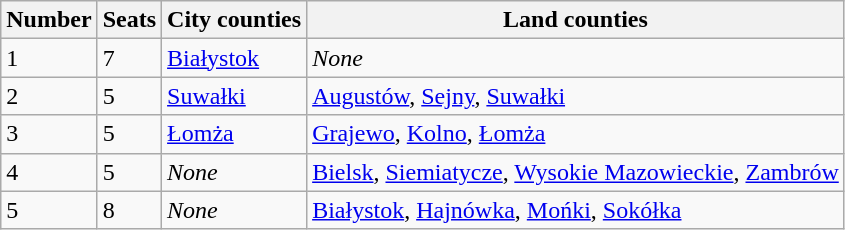<table class=wikitable>
<tr>
<th>Number</th>
<th>Seats</th>
<th>City counties</th>
<th>Land counties</th>
</tr>
<tr>
<td>1</td>
<td>7</td>
<td><a href='#'>Białystok</a></td>
<td><em>None</em></td>
</tr>
<tr>
<td>2</td>
<td>5</td>
<td><a href='#'>Suwałki</a></td>
<td><a href='#'>Augustów</a>, <a href='#'>Sejny</a>, <a href='#'>Suwałki</a></td>
</tr>
<tr>
<td>3</td>
<td>5</td>
<td><a href='#'>Łomża</a></td>
<td><a href='#'>Grajewo</a>, <a href='#'>Kolno</a>, <a href='#'>Łomża</a></td>
</tr>
<tr>
<td>4</td>
<td>5</td>
<td><em>None</em></td>
<td><a href='#'>Bielsk</a>, <a href='#'>Siemiatycze</a>, <a href='#'>Wysokie Mazowieckie</a>, <a href='#'>Zambrów</a></td>
</tr>
<tr>
<td>5</td>
<td>8</td>
<td><em>None</em></td>
<td><a href='#'>Białystok</a>, <a href='#'>Hajnówka</a>, <a href='#'>Mońki</a>, <a href='#'>Sokółka</a></td>
</tr>
</table>
